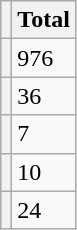<table class="wikitable">
<tr>
<th></th>
<th>Total</th>
</tr>
<tr>
<th scope=row></th>
<td>976</td>
</tr>
<tr>
<th scope=row></th>
<td>36</td>
</tr>
<tr>
<th scope=row></th>
<td>7</td>
</tr>
<tr>
<th scope=row></th>
<td>10</td>
</tr>
<tr>
<th scope=row></th>
<td>24</td>
</tr>
</table>
